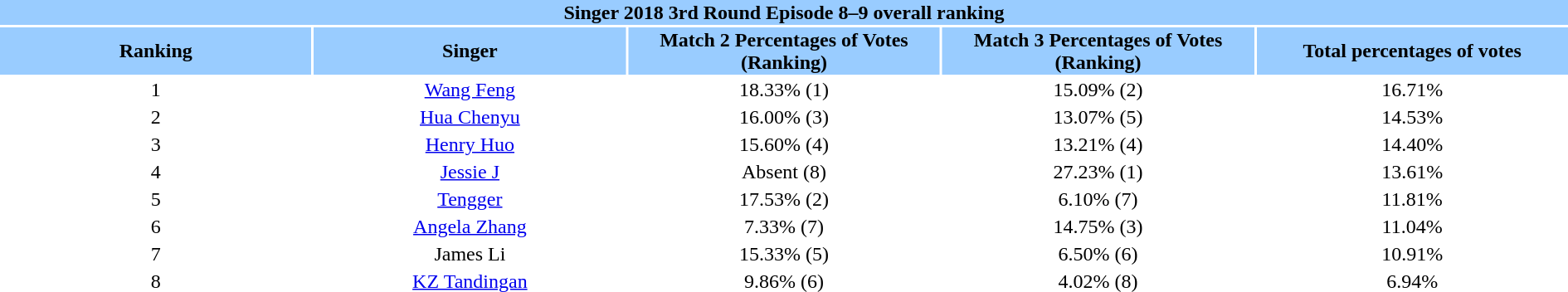<table width="100%" style="text-align:center">
<tr style="background:#99CCFF">
<td colspan="5"><div><strong>Singer 2018 3rd Round Episode 8–9 overall ranking</strong></div></td>
</tr>
<tr style="background:#99CCFF">
<td style="width:20%"><strong>Ranking</strong></td>
<td style="width:20%"><strong>Singer</strong></td>
<td style="width:20%"><strong>Match 2 Percentages of Votes (Ranking)</strong></td>
<td style="width:20%"><strong>Match 3 Percentages of Votes (Ranking)</strong></td>
<td style="width:20%"><strong>Total percentages of votes</strong></td>
</tr>
<tr>
<td>1</td>
<td><a href='#'>Wang Feng</a></td>
<td>18.33% (1)</td>
<td>15.09% (2)</td>
<td>16.71%</td>
</tr>
<tr>
<td>2</td>
<td><a href='#'>Hua Chenyu</a></td>
<td>16.00% (3)</td>
<td>13.07% (5)</td>
<td>14.53%</td>
</tr>
<tr>
<td>3</td>
<td><a href='#'>Henry Huo</a></td>
<td>15.60% (4)</td>
<td>13.21% (4)</td>
<td>14.40%</td>
</tr>
<tr>
<td>4</td>
<td><a href='#'>Jessie J</a></td>
<td>Absent (8)</td>
<td>27.23% (1)</td>
<td>13.61%</td>
</tr>
<tr>
<td>5</td>
<td><a href='#'>Tengger</a></td>
<td>17.53% (2)</td>
<td>6.10% (7)</td>
<td>11.81%</td>
</tr>
<tr>
<td>6</td>
<td><a href='#'>Angela Zhang</a></td>
<td>7.33% (7)</td>
<td>14.75% (3)</td>
<td>11.04%</td>
</tr>
<tr>
<td>7</td>
<td>James Li</td>
<td>15.33% (5)</td>
<td>6.50% (6)</td>
<td>10.91%</td>
</tr>
<tr>
<td>8</td>
<td><a href='#'>KZ Tandingan</a></td>
<td>9.86% (6)</td>
<td>4.02% (8)</td>
<td>6.94%</td>
</tr>
</table>
